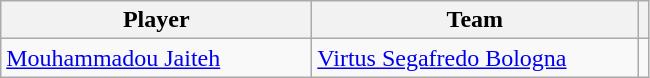<table class="wikitable">
<tr>
<th style="width:200px;">Player</th>
<th style="width:210px;">Team</th>
<th></th>
</tr>
<tr>
<td> <a href='#'>Mouhammadou Jaiteh</a></td>
<td> <a href='#'>Virtus Segafredo Bologna</a></td>
<td style="text-align:center;"></td>
</tr>
</table>
